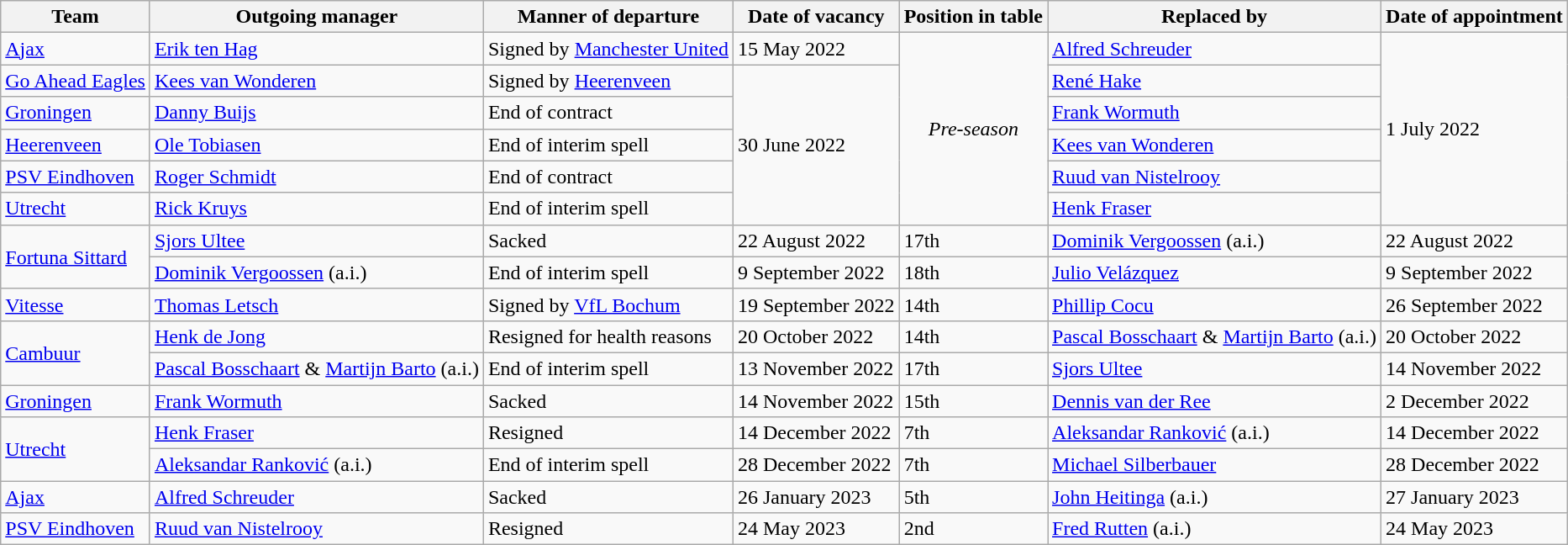<table class="wikitable" style="text-align:left">
<tr>
<th>Team</th>
<th>Outgoing manager</th>
<th>Manner of departure</th>
<th>Date of vacancy</th>
<th>Position in table</th>
<th>Replaced by</th>
<th>Date of appointment</th>
</tr>
<tr>
<td><a href='#'>Ajax</a></td>
<td> <a href='#'>Erik ten Hag</a></td>
<td>Signed by <a href='#'>Manchester United</a></td>
<td>15 May 2022</td>
<td rowspan="6" align="center"><em>Pre-season</em></td>
<td> <a href='#'>Alfred Schreuder</a></td>
<td rowspan="6">1 July 2022</td>
</tr>
<tr>
<td><a href='#'>Go Ahead Eagles</a></td>
<td> <a href='#'>Kees van Wonderen</a></td>
<td>Signed by <a href='#'>Heerenveen</a></td>
<td rowspan="5">30 June 2022</td>
<td> <a href='#'>René Hake</a></td>
</tr>
<tr>
<td><a href='#'>Groningen</a></td>
<td> <a href='#'>Danny Buijs</a></td>
<td>End of contract</td>
<td> <a href='#'>Frank Wormuth</a></td>
</tr>
<tr>
<td><a href='#'>Heerenveen</a></td>
<td> <a href='#'>Ole Tobiasen</a></td>
<td>End of interim spell</td>
<td> <a href='#'>Kees van Wonderen</a></td>
</tr>
<tr>
<td><a href='#'>PSV Eindhoven</a></td>
<td> <a href='#'>Roger Schmidt</a></td>
<td>End of contract</td>
<td> <a href='#'>Ruud van Nistelrooy</a></td>
</tr>
<tr>
<td><a href='#'>Utrecht</a></td>
<td> <a href='#'>Rick Kruys</a></td>
<td>End of interim spell</td>
<td> <a href='#'>Henk Fraser</a></td>
</tr>
<tr>
<td rowspan="2"><a href='#'>Fortuna Sittard</a></td>
<td> <a href='#'>Sjors Ultee</a></td>
<td>Sacked</td>
<td>22 August 2022</td>
<td>17th</td>
<td> <a href='#'>Dominik Vergoossen</a> (a.i.)</td>
<td>22 August 2022</td>
</tr>
<tr>
<td> <a href='#'>Dominik Vergoossen</a> (a.i.)</td>
<td>End of interim spell</td>
<td>9 September 2022</td>
<td>18th</td>
<td> <a href='#'>Julio Velázquez</a></td>
<td>9 September 2022</td>
</tr>
<tr>
<td><a href='#'>Vitesse</a></td>
<td> <a href='#'>Thomas Letsch</a></td>
<td>Signed by <a href='#'>VfL Bochum</a></td>
<td>19 September 2022</td>
<td>14th</td>
<td> <a href='#'>Phillip Cocu</a></td>
<td>26 September 2022</td>
</tr>
<tr>
<td rowspan="2"><a href='#'>Cambuur</a></td>
<td> <a href='#'>Henk de Jong</a></td>
<td>Resigned for health reasons</td>
<td>20 October 2022</td>
<td>14th</td>
<td> <a href='#'>Pascal Bosschaart</a> &  <a href='#'>Martijn Barto</a> (a.i.)</td>
<td>20 October 2022</td>
</tr>
<tr>
<td> <a href='#'>Pascal Bosschaart</a> &  <a href='#'>Martijn Barto</a> (a.i.)</td>
<td>End of interim spell</td>
<td>13 November 2022</td>
<td>17th</td>
<td> <a href='#'>Sjors Ultee</a></td>
<td>14 November 2022</td>
</tr>
<tr>
<td><a href='#'>Groningen</a></td>
<td> <a href='#'>Frank Wormuth</a></td>
<td>Sacked</td>
<td>14 November 2022</td>
<td>15th</td>
<td> <a href='#'>Dennis van der Ree</a></td>
<td>2 December 2022</td>
</tr>
<tr>
<td rowspan="2"><a href='#'>Utrecht</a></td>
<td> <a href='#'>Henk Fraser</a></td>
<td>Resigned</td>
<td>14 December 2022</td>
<td>7th</td>
<td> <a href='#'>Aleksandar Ranković</a> (a.i.)</td>
<td>14 December 2022</td>
</tr>
<tr>
<td> <a href='#'>Aleksandar Ranković</a> (a.i.)</td>
<td>End of interim spell</td>
<td>28 December 2022</td>
<td>7th</td>
<td> <a href='#'>Michael Silberbauer</a></td>
<td>28 December 2022</td>
</tr>
<tr>
<td><a href='#'>Ajax</a></td>
<td> <a href='#'>Alfred Schreuder</a></td>
<td>Sacked</td>
<td>26 January 2023</td>
<td>5th</td>
<td> <a href='#'>John Heitinga</a> (a.i.)</td>
<td>27 January 2023</td>
</tr>
<tr>
<td><a href='#'>PSV Eindhoven</a></td>
<td> <a href='#'>Ruud van Nistelrooy</a></td>
<td>Resigned</td>
<td>24 May 2023</td>
<td>2nd</td>
<td> <a href='#'>Fred Rutten</a> (a.i.)</td>
<td>24 May 2023</td>
</tr>
</table>
